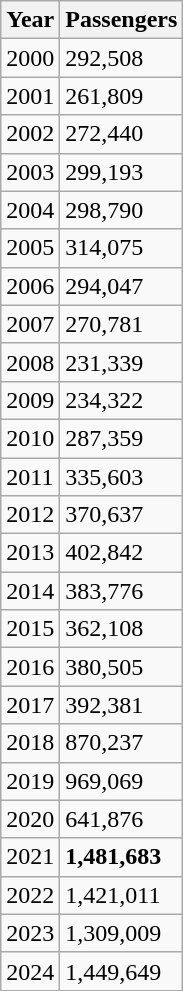<table class="wikitable" width= align=>
<tr>
<th>Year</th>
<th>Passengers</th>
</tr>
<tr>
<td>2000</td>
<td>292,508</td>
</tr>
<tr>
<td>2001</td>
<td>261,809</td>
</tr>
<tr>
<td>2002</td>
<td>272,440</td>
</tr>
<tr>
<td>2003</td>
<td>299,193</td>
</tr>
<tr>
<td>2004</td>
<td>298,790</td>
</tr>
<tr>
<td>2005</td>
<td>314,075</td>
</tr>
<tr>
<td>2006</td>
<td>294,047</td>
</tr>
<tr>
<td>2007</td>
<td>270,781</td>
</tr>
<tr>
<td>2008</td>
<td>231,339</td>
</tr>
<tr>
<td>2009</td>
<td>234,322</td>
</tr>
<tr>
<td>2010</td>
<td>287,359</td>
</tr>
<tr>
<td>2011</td>
<td>335,603</td>
</tr>
<tr>
<td>2012</td>
<td>370,637</td>
</tr>
<tr>
<td>2013</td>
<td>402,842</td>
</tr>
<tr>
<td>2014</td>
<td>383,776</td>
</tr>
<tr>
<td>2015</td>
<td>362,108</td>
</tr>
<tr>
<td>2016</td>
<td>380,505</td>
</tr>
<tr>
<td>2017</td>
<td>392,381</td>
</tr>
<tr>
<td>2018</td>
<td>870,237</td>
</tr>
<tr>
<td>2019</td>
<td>969,069</td>
</tr>
<tr>
<td>2020</td>
<td>641,876</td>
</tr>
<tr>
<td>2021</td>
<td><strong>1,481,683</strong></td>
</tr>
<tr>
<td>2022</td>
<td>1,421,011</td>
</tr>
<tr>
<td>2023</td>
<td>1,309,009</td>
</tr>
<tr>
<td>2024</td>
<td>1,449,649</td>
</tr>
</table>
